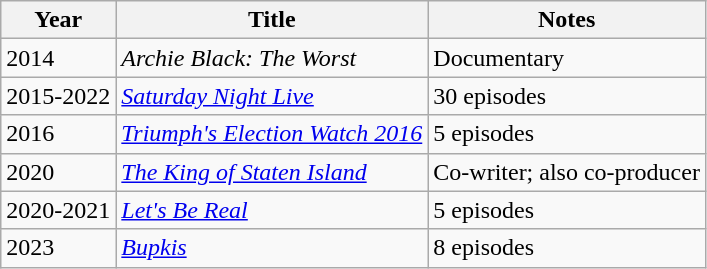<table class="wikitable">
<tr>
<th>Year</th>
<th>Title</th>
<th>Notes</th>
</tr>
<tr>
<td>2014</td>
<td><em>Archie Black: The Worst</em></td>
<td>Documentary</td>
</tr>
<tr>
<td>2015-2022</td>
<td><em><a href='#'>Saturday Night Live</a></em></td>
<td>30 episodes</td>
</tr>
<tr>
<td>2016</td>
<td><em><a href='#'>Triumph's Election Watch 2016</a></em></td>
<td>5 episodes</td>
</tr>
<tr>
<td>2020</td>
<td><em><a href='#'>The King of Staten Island</a></em></td>
<td>Co-writer; also co-producer</td>
</tr>
<tr>
<td>2020-2021</td>
<td><em><a href='#'>Let's Be Real</a></em></td>
<td>5 episodes</td>
</tr>
<tr>
<td>2023</td>
<td><em><a href='#'>Bupkis</a></em></td>
<td>8 episodes</td>
</tr>
</table>
